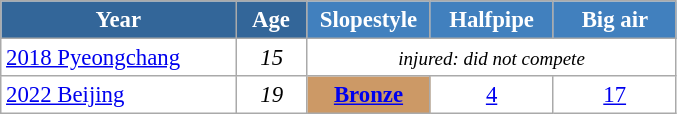<table class="wikitable" style="font-size:95%; text-align:center; border:grey solid 1px; border-collapse:collapse; background:#ffffff;">
<tr>
<th style="background-color:#369; color:white; width:150px;"> Year </th>
<th style="background-color:#369; color:white; width:40px;"> Age </th>
<th style="background-color:#4180be; color:white; width:75px;"> Slopestyle </th>
<th style="background-color:#4180be; color:white; width:75px;"> Halfpipe </th>
<th style="background-color:#4180be; color:white; width:75px;"> Big air </th>
</tr>
<tr>
<td align=left> <a href='#'>2018 Pyeongchang</a></td>
<td><em>15</em></td>
<td colspan=3><em><small>injured: did not compete</small></em></td>
</tr>
<tr>
<td align=left> <a href='#'>2022 Beijing</a></td>
<td><em>19</em></td>
<td style="background:#c96;"><strong><a href='#'>Bronze</a></strong></td>
<td><a href='#'>4</a></td>
<td><a href='#'>17</a></td>
</tr>
</table>
